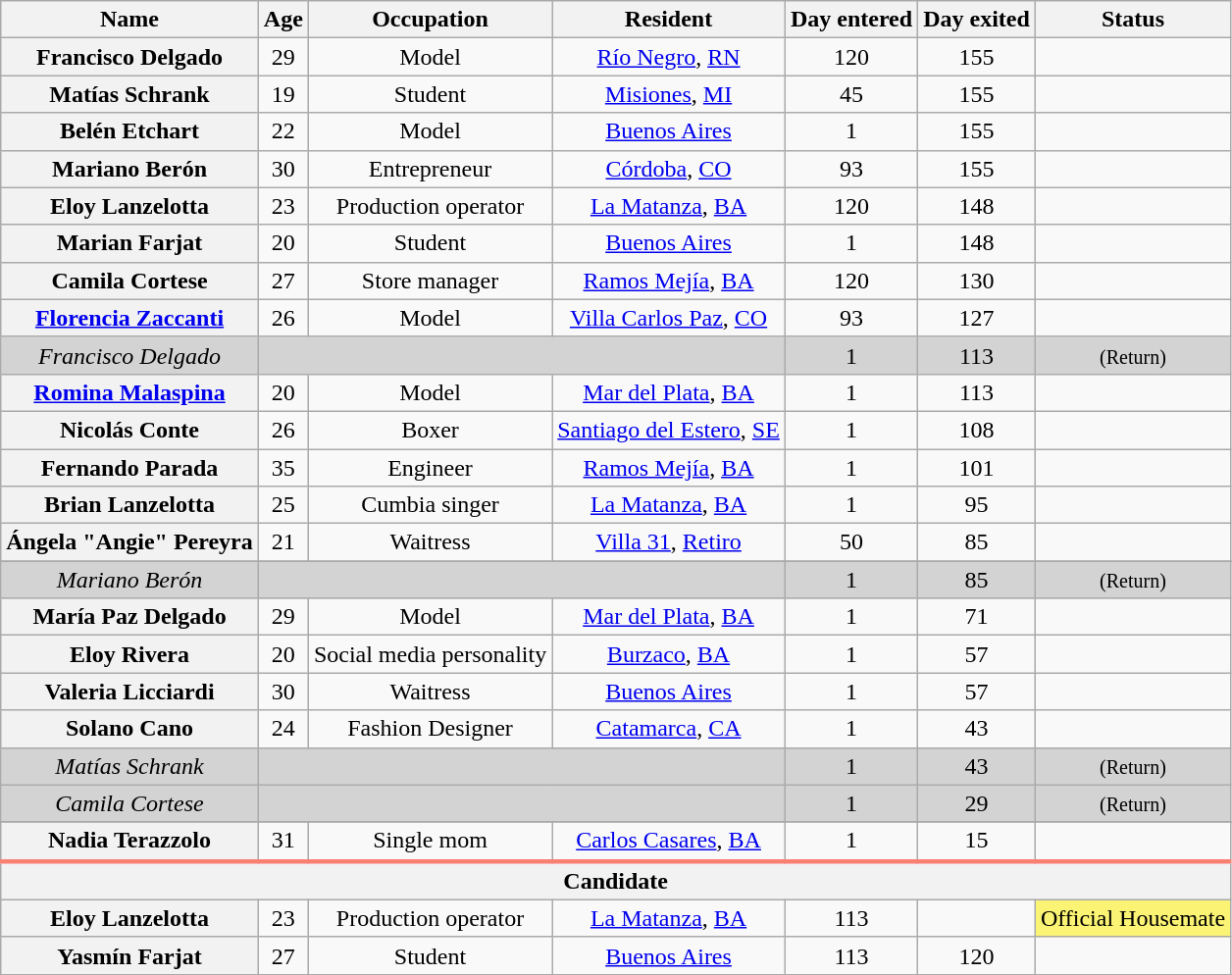<table class="wikitable sortable" style="text-align:center">
<tr>
<th>Name</th>
<th>Age</th>
<th>Occupation</th>
<th>Resident</th>
<th>Day entered</th>
<th>Day exited</th>
<th>Status</th>
</tr>
<tr>
<th>Francisco Delgado</th>
<td>29</td>
<td>Model</td>
<td><a href='#'>Río Negro</a>, <a href='#'>RN</a></td>
<td>120</td>
<td>155</td>
<td></td>
</tr>
<tr>
<th>Matías Schrank</th>
<td>19</td>
<td>Student</td>
<td><a href='#'>Misiones</a>, <a href='#'>MI</a></td>
<td>45</td>
<td>155</td>
<td></td>
</tr>
<tr>
<th>Belén Etchart</th>
<td>22</td>
<td>Model</td>
<td><a href='#'>Buenos Aires</a></td>
<td>1</td>
<td>155</td>
<td></td>
</tr>
<tr>
<th>Mariano Berón</th>
<td>30</td>
<td>Entrepreneur</td>
<td><a href='#'>Córdoba</a>, <a href='#'>CO</a></td>
<td>93</td>
<td>155</td>
<td></td>
</tr>
<tr>
<th>Eloy Lanzelotta</th>
<td>23</td>
<td>Production operator</td>
<td><a href='#'>La Matanza</a>, <a href='#'>BA</a></td>
<td>120</td>
<td>148</td>
<td></td>
</tr>
<tr>
<th>Marian Farjat</th>
<td>20</td>
<td>Student</td>
<td><a href='#'>Buenos Aires</a></td>
<td>1</td>
<td>148</td>
<td></td>
</tr>
<tr>
<th>Camila Cortese</th>
<td>27</td>
<td>Store manager</td>
<td><a href='#'>Ramos Mejía</a>, <a href='#'>BA</a></td>
<td>120</td>
<td>130</td>
<td></td>
</tr>
<tr>
<th><a href='#'>Florencia Zaccanti</a></th>
<td>26</td>
<td>Model</td>
<td><a href='#'>Villa Carlos Paz</a>, <a href='#'>CO</a></td>
<td>93</td>
<td>127</td>
<td></td>
</tr>
<tr bgcolor=lightgray>
<td><em>Francisco Delgado</em></td>
<td colspan=3></td>
<td>1</td>
<td>113</td>
<td> <small>(Return)</small></td>
</tr>
<tr>
<th><a href='#'>Romina Malaspina</a></th>
<td>20</td>
<td>Model</td>
<td><a href='#'>Mar del Plata</a>, <a href='#'>BA</a></td>
<td>1</td>
<td>113</td>
<td></td>
</tr>
<tr>
<th>Nicolás Conte</th>
<td>26</td>
<td>Boxer</td>
<td><a href='#'>Santiago del Estero</a>, <a href='#'>SE</a></td>
<td>1</td>
<td>108</td>
<td></td>
</tr>
<tr>
<th>Fernando Parada</th>
<td>35</td>
<td>Engineer</td>
<td><a href='#'>Ramos Mejía</a>, <a href='#'>BA</a></td>
<td>1</td>
<td>101</td>
<td></td>
</tr>
<tr>
<th>Brian Lanzelotta</th>
<td>25</td>
<td>Cumbia singer</td>
<td><a href='#'>La Matanza</a>, <a href='#'>BA</a></td>
<td>1</td>
<td>95</td>
<td></td>
</tr>
<tr>
<th>Ángela "Angie" Pereyra</th>
<td>21</td>
<td>Waitress</td>
<td><a href='#'>Villa 31</a>, <a href='#'>Retiro</a></td>
<td>50</td>
<td>85</td>
<td></td>
</tr>
<tr>
</tr>
<tr bgcolor=lightgray>
<td><em>Mariano Berón</em></td>
<td colspan=3></td>
<td>1</td>
<td>85</td>
<td> <small>(Return)</small></td>
</tr>
<tr>
<th>María Paz Delgado</th>
<td>29</td>
<td>Model</td>
<td><a href='#'>Mar del Plata</a>, <a href='#'>BA</a></td>
<td>1</td>
<td>71</td>
<td></td>
</tr>
<tr>
<th>Eloy Rivera</th>
<td>20</td>
<td>Social media personality</td>
<td><a href='#'>Burzaco</a>, <a href='#'>BA</a></td>
<td>1</td>
<td>57</td>
<td></td>
</tr>
<tr>
<th>Valeria Licciardi</th>
<td>30</td>
<td>Waitress</td>
<td><a href='#'>Buenos Aires</a></td>
<td>1</td>
<td>57</td>
<td></td>
</tr>
<tr>
<th>Solano Cano</th>
<td>24</td>
<td>Fashion Designer</td>
<td><a href='#'>Catamarca</a>, <a href='#'>CA</a></td>
<td>1</td>
<td>43</td>
<td></td>
</tr>
<tr bgcolor=lightgray>
<td><em> Matías Schrank</em></td>
<td colspan=3></td>
<td>1</td>
<td>43</td>
<td> <small>(Return)</small></td>
</tr>
<tr bgcolor=lightgray>
<td><em>Camila Cortese</em></td>
<td colspan=3></td>
<td>1</td>
<td>29</td>
<td> <small>(Return)</small></td>
</tr>
<tr>
</tr>
<tr style="border-bottom:3px solid salmon;">
<th>Nadia Terazzolo</th>
<td>31</td>
<td>Single mom</td>
<td><a href='#'>Carlos Casares</a>, <a href='#'>BA</a></td>
<td>1</td>
<td>15</td>
<td></td>
</tr>
<tr>
<th colspan="7">Candidate</th>
</tr>
<tr>
<th>Eloy Lanzelotta</th>
<td>23</td>
<td>Production operator</td>
<td><a href='#'>La Matanza</a>, <a href='#'>BA</a></td>
<td>113 </td>
<td></td>
<td style="background:#FBF373">Official Housemate</td>
</tr>
<tr>
<th>Yasmín Farjat</th>
<td>27</td>
<td>Student</td>
<td><a href='#'>Buenos Aires</a></td>
<td>113 </td>
<td>120</td>
<td></td>
</tr>
<tr>
</tr>
</table>
